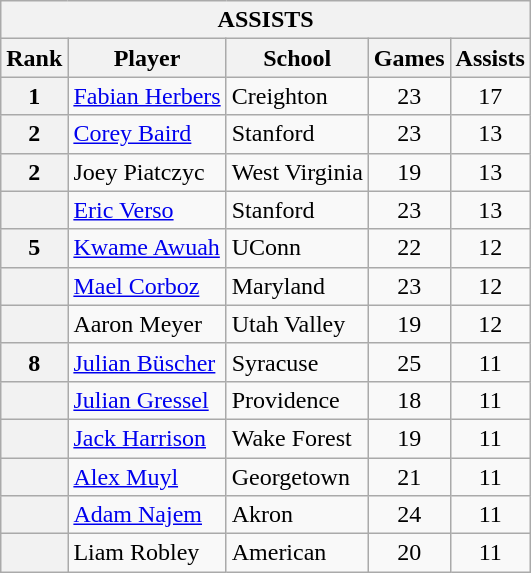<table class="wikitable">
<tr>
<th colspan=5>ASSISTS</th>
</tr>
<tr>
<th>Rank</th>
<th>Player</th>
<th>School</th>
<th>Games</th>
<th>Assists</th>
</tr>
<tr>
<th>1</th>
<td><a href='#'>Fabian Herbers</a></td>
<td>Creighton</td>
<td style="text-align:center;">23</td>
<td style="text-align:center;">17</td>
</tr>
<tr>
<th>2</th>
<td><a href='#'>Corey Baird</a></td>
<td>Stanford</td>
<td style="text-align:center;">23</td>
<td style="text-align:center;">13</td>
</tr>
<tr>
<th>2</th>
<td>Joey Piatczyc</td>
<td>West Virginia</td>
<td style="text-align:center;">19</td>
<td style="text-align:center;">13</td>
</tr>
<tr>
<th></th>
<td><a href='#'>Eric Verso</a></td>
<td>Stanford</td>
<td style="text-align:center;">23</td>
<td style="text-align:center;">13</td>
</tr>
<tr>
<th>5</th>
<td><a href='#'>Kwame Awuah</a></td>
<td>UConn</td>
<td style="text-align:center;">22</td>
<td style="text-align:center;">12</td>
</tr>
<tr>
<th></th>
<td><a href='#'>Mael Corboz</a></td>
<td>Maryland</td>
<td style="text-align:center;">23</td>
<td style="text-align:center;">12</td>
</tr>
<tr>
<th></th>
<td>Aaron Meyer</td>
<td>Utah Valley</td>
<td style="text-align:center;">19</td>
<td style="text-align:center;">12</td>
</tr>
<tr>
<th>8</th>
<td><a href='#'>Julian Büscher</a></td>
<td>Syracuse</td>
<td style="text-align:center;">25</td>
<td style="text-align:center;">11</td>
</tr>
<tr>
<th></th>
<td><a href='#'>Julian Gressel</a></td>
<td>Providence</td>
<td style="text-align:center;">18</td>
<td style="text-align:center;">11</td>
</tr>
<tr>
<th></th>
<td><a href='#'>Jack Harrison</a></td>
<td>Wake Forest</td>
<td style="text-align:center;">19</td>
<td style="text-align:center;">11</td>
</tr>
<tr>
<th></th>
<td><a href='#'>Alex Muyl</a></td>
<td>Georgetown</td>
<td style="text-align:center;">21</td>
<td style="text-align:center;">11</td>
</tr>
<tr>
<th></th>
<td><a href='#'>Adam Najem</a></td>
<td>Akron</td>
<td style="text-align:center;">24</td>
<td style="text-align:center;">11</td>
</tr>
<tr>
<th></th>
<td>Liam Robley</td>
<td>American</td>
<td style="text-align:center;">20</td>
<td style="text-align:center;">11</td>
</tr>
</table>
